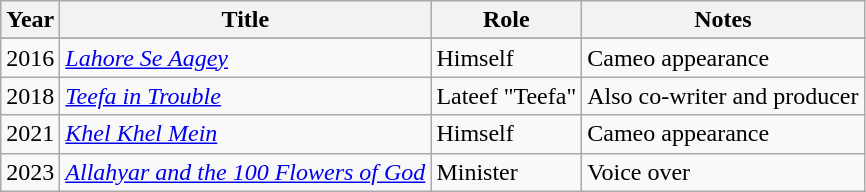<table class="wikitable">
<tr>
<th>Year</th>
<th>Title</th>
<th>Role</th>
<th>Notes</th>
</tr>
<tr>
</tr>
<tr>
<td>2016</td>
<td><em><a href='#'>Lahore Se Aagey</a></em></td>
<td>Himself</td>
<td>Cameo appearance</td>
</tr>
<tr>
<td>2018</td>
<td><em><a href='#'>Teefa in Trouble</a></em></td>
<td>Lateef "Teefa"</td>
<td>Also co-writer and producer</td>
</tr>
<tr>
<td>2021</td>
<td><em><a href='#'>Khel Khel Mein</a></em></td>
<td>Himself</td>
<td>Cameo appearance</td>
</tr>
<tr>
<td>2023</td>
<td><em><a href='#'>Allahyar and the 100 Flowers of God</a></em></td>
<td>Minister</td>
<td>Voice over</td>
</tr>
</table>
